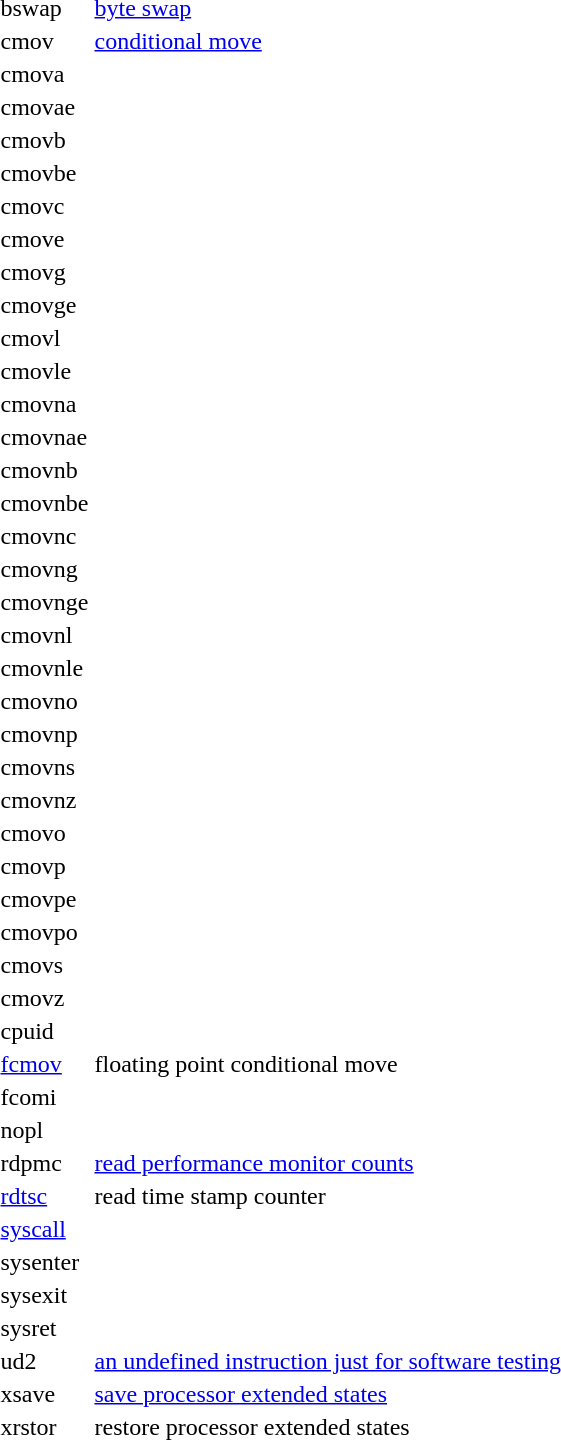<table>
<tr>
<td>bswap</td>
<td><a href='#'>byte swap</a></td>
</tr>
<tr>
<td>cmov</td>
<td><a href='#'>conditional move</a></td>
</tr>
<tr>
<td>cmova</td>
</tr>
<tr>
<td>cmovae</td>
</tr>
<tr>
<td>cmovb</td>
</tr>
<tr>
<td>cmovbe</td>
</tr>
<tr>
<td>cmovc</td>
</tr>
<tr>
<td>cmove</td>
</tr>
<tr>
<td>cmovg</td>
</tr>
<tr>
<td>cmovge</td>
</tr>
<tr>
<td>cmovl</td>
</tr>
<tr>
<td>cmovle</td>
</tr>
<tr>
<td>cmovna</td>
</tr>
<tr>
<td>cmovnae</td>
</tr>
<tr>
<td>cmovnb</td>
</tr>
<tr>
<td>cmovnbe</td>
</tr>
<tr>
<td>cmovnc</td>
</tr>
<tr>
<td>cmovng</td>
</tr>
<tr>
<td>cmovnge</td>
</tr>
<tr>
<td>cmovnl</td>
</tr>
<tr>
<td>cmovnle</td>
</tr>
<tr>
<td>cmovno</td>
</tr>
<tr>
<td>cmovnp</td>
</tr>
<tr>
<td>cmovns</td>
</tr>
<tr>
<td>cmovnz</td>
</tr>
<tr>
<td>cmovo</td>
</tr>
<tr>
<td>cmovp</td>
</tr>
<tr>
<td>cmovpe</td>
</tr>
<tr>
<td>cmovpo</td>
</tr>
<tr>
<td>cmovs</td>
</tr>
<tr>
<td>cmovz</td>
</tr>
<tr>
<td>cpuid</td>
</tr>
<tr>
<td><a href='#'>fcmov</a></td>
<td>floating point conditional move</td>
</tr>
<tr>
<td>fcomi</td>
</tr>
<tr>
<td>nopl</td>
</tr>
<tr>
<td>rdpmc</td>
<td><a href='#'>read performance monitor counts</a></td>
</tr>
<tr>
<td><a href='#'>rdtsc</a></td>
<td>read time stamp counter</td>
</tr>
<tr>
<td><a href='#'>syscall</a></td>
</tr>
<tr>
<td>sysenter</td>
</tr>
<tr>
<td>sysexit</td>
</tr>
<tr>
<td>sysret</td>
</tr>
<tr>
<td>ud2</td>
<td><a href='#'>an undefined instruction just for software testing</a></td>
</tr>
<tr>
<td>xsave</td>
<td><a href='#'>save processor extended states</a></td>
</tr>
<tr>
<td>xrstor</td>
<td>restore processor extended states</td>
</tr>
</table>
